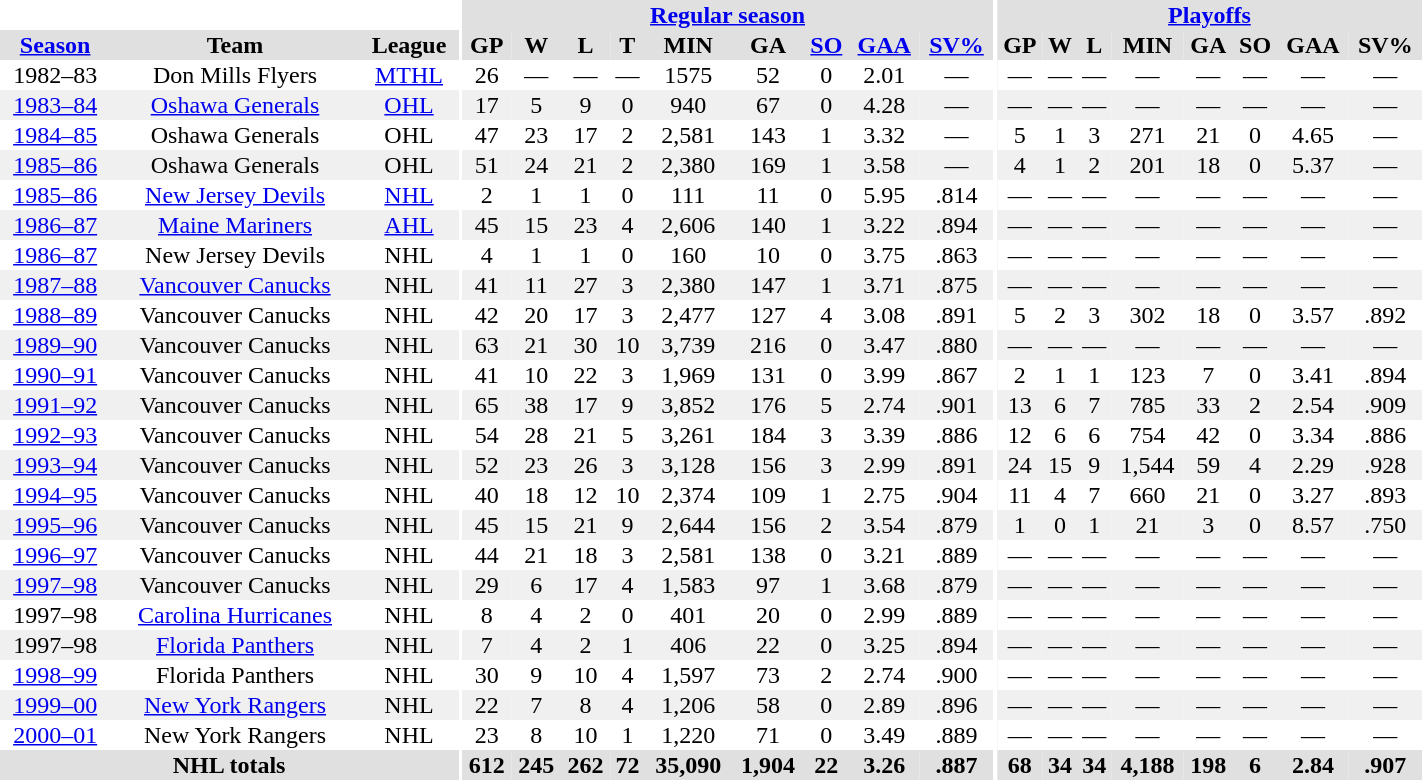<table border="0" cellpadding="1" cellspacing="0" style="width:75%; text-align:center;">
<tr bgcolor="#e0e0e0">
<th colspan="3" bgcolor="#ffffff"></th>
<th rowspan="99" bgcolor="#ffffff"></th>
<th colspan="9" bgcolor="#e0e0e0"><a href='#'>Regular season</a></th>
<th rowspan="99" bgcolor="#ffffff"></th>
<th colspan="8" bgcolor="#e0e0e0"><a href='#'>Playoffs</a></th>
</tr>
<tr bgcolor="#e0e0e0">
<th><a href='#'>Season</a></th>
<th>Team</th>
<th>League</th>
<th>GP</th>
<th>W</th>
<th>L</th>
<th>T</th>
<th>MIN</th>
<th>GA</th>
<th><a href='#'>SO</a></th>
<th><a href='#'>GAA</a></th>
<th><a href='#'>SV%</a></th>
<th>GP</th>
<th>W</th>
<th>L</th>
<th>MIN</th>
<th>GA</th>
<th>SO</th>
<th>GAA</th>
<th>SV%</th>
</tr>
<tr>
<td>1982–83</td>
<td>Don Mills Flyers</td>
<td><a href='#'>MTHL</a></td>
<td>26</td>
<td>—</td>
<td>—</td>
<td>—</td>
<td>1575</td>
<td>52</td>
<td>0</td>
<td>2.01</td>
<td>—</td>
<td>—</td>
<td>—</td>
<td>—</td>
<td>—</td>
<td>—</td>
<td>—</td>
<td>—</td>
<td>—</td>
</tr>
<tr bgcolor="#f0f0f0">
<td><a href='#'>1983–84</a></td>
<td><a href='#'>Oshawa Generals</a></td>
<td><a href='#'>OHL</a></td>
<td>17</td>
<td>5</td>
<td>9</td>
<td>0</td>
<td>940</td>
<td>67</td>
<td>0</td>
<td>4.28</td>
<td>—</td>
<td>—</td>
<td>—</td>
<td>—</td>
<td>—</td>
<td>—</td>
<td>—</td>
<td>—</td>
<td>—</td>
</tr>
<tr>
<td><a href='#'>1984–85</a></td>
<td>Oshawa Generals</td>
<td>OHL</td>
<td>47</td>
<td>23</td>
<td>17</td>
<td>2</td>
<td>2,581</td>
<td>143</td>
<td>1</td>
<td>3.32</td>
<td>—</td>
<td>5</td>
<td>1</td>
<td>3</td>
<td>271</td>
<td>21</td>
<td>0</td>
<td>4.65</td>
<td>—</td>
</tr>
<tr bgcolor="#f0f0f0">
<td><a href='#'>1985–86</a></td>
<td>Oshawa Generals</td>
<td>OHL</td>
<td>51</td>
<td>24</td>
<td>21</td>
<td>2</td>
<td>2,380</td>
<td>169</td>
<td>1</td>
<td>3.58</td>
<td>—</td>
<td>4</td>
<td>1</td>
<td>2</td>
<td>201</td>
<td>18</td>
<td>0</td>
<td>5.37</td>
<td>—</td>
</tr>
<tr>
<td><a href='#'>1985–86</a></td>
<td><a href='#'>New Jersey Devils</a></td>
<td><a href='#'>NHL</a></td>
<td>2</td>
<td>1</td>
<td>1</td>
<td>0</td>
<td>111</td>
<td>11</td>
<td>0</td>
<td>5.95</td>
<td>.814</td>
<td>—</td>
<td>—</td>
<td>—</td>
<td>—</td>
<td>—</td>
<td>—</td>
<td>—</td>
<td>—</td>
</tr>
<tr bgcolor="#f0f0f0">
<td><a href='#'>1986–87</a></td>
<td><a href='#'>Maine Mariners</a></td>
<td><a href='#'>AHL</a></td>
<td>45</td>
<td>15</td>
<td>23</td>
<td>4</td>
<td>2,606</td>
<td>140</td>
<td>1</td>
<td>3.22</td>
<td>.894</td>
<td>—</td>
<td>—</td>
<td>—</td>
<td>—</td>
<td>—</td>
<td>—</td>
<td>—</td>
<td>—</td>
</tr>
<tr>
<td><a href='#'>1986–87</a></td>
<td>New Jersey Devils</td>
<td>NHL</td>
<td>4</td>
<td>1</td>
<td>1</td>
<td>0</td>
<td>160</td>
<td>10</td>
<td>0</td>
<td>3.75</td>
<td>.863</td>
<td>—</td>
<td>—</td>
<td>—</td>
<td>—</td>
<td>—</td>
<td>—</td>
<td>—</td>
<td>—</td>
</tr>
<tr bgcolor="#f0f0f0">
<td><a href='#'>1987–88</a></td>
<td><a href='#'>Vancouver Canucks</a></td>
<td>NHL</td>
<td>41</td>
<td>11</td>
<td>27</td>
<td>3</td>
<td>2,380</td>
<td>147</td>
<td>1</td>
<td>3.71</td>
<td>.875</td>
<td>—</td>
<td>—</td>
<td>—</td>
<td>—</td>
<td>—</td>
<td>—</td>
<td>—</td>
<td>—</td>
</tr>
<tr>
<td><a href='#'>1988–89</a></td>
<td>Vancouver Canucks</td>
<td>NHL</td>
<td>42</td>
<td>20</td>
<td>17</td>
<td>3</td>
<td>2,477</td>
<td>127</td>
<td>4</td>
<td>3.08</td>
<td>.891</td>
<td>5</td>
<td>2</td>
<td>3</td>
<td>302</td>
<td>18</td>
<td>0</td>
<td>3.57</td>
<td>.892</td>
</tr>
<tr bgcolor="#f0f0f0">
<td><a href='#'>1989–90</a></td>
<td>Vancouver Canucks</td>
<td>NHL</td>
<td>63</td>
<td>21</td>
<td>30</td>
<td>10</td>
<td>3,739</td>
<td>216</td>
<td>0</td>
<td>3.47</td>
<td>.880</td>
<td>—</td>
<td>—</td>
<td>—</td>
<td>—</td>
<td>—</td>
<td>—</td>
<td>—</td>
<td>—</td>
</tr>
<tr>
<td><a href='#'>1990–91</a></td>
<td>Vancouver Canucks</td>
<td>NHL</td>
<td>41</td>
<td>10</td>
<td>22</td>
<td>3</td>
<td>1,969</td>
<td>131</td>
<td>0</td>
<td>3.99</td>
<td>.867</td>
<td>2</td>
<td>1</td>
<td>1</td>
<td>123</td>
<td>7</td>
<td>0</td>
<td>3.41</td>
<td>.894</td>
</tr>
<tr bgcolor="#f0f0f0">
<td><a href='#'>1991–92</a></td>
<td>Vancouver Canucks</td>
<td>NHL</td>
<td>65</td>
<td>38</td>
<td>17</td>
<td>9</td>
<td>3,852</td>
<td>176</td>
<td>5</td>
<td>2.74</td>
<td>.901</td>
<td>13</td>
<td>6</td>
<td>7</td>
<td>785</td>
<td>33</td>
<td>2</td>
<td>2.54</td>
<td>.909</td>
</tr>
<tr>
<td><a href='#'>1992–93</a></td>
<td>Vancouver Canucks</td>
<td>NHL</td>
<td>54</td>
<td>28</td>
<td>21</td>
<td>5</td>
<td>3,261</td>
<td>184</td>
<td>3</td>
<td>3.39</td>
<td>.886</td>
<td>12</td>
<td>6</td>
<td>6</td>
<td>754</td>
<td>42</td>
<td>0</td>
<td>3.34</td>
<td>.886</td>
</tr>
<tr bgcolor="#f0f0f0">
<td><a href='#'>1993–94</a></td>
<td>Vancouver Canucks</td>
<td>NHL</td>
<td>52</td>
<td>23</td>
<td>26</td>
<td>3</td>
<td>3,128</td>
<td>156</td>
<td>3</td>
<td>2.99</td>
<td>.891</td>
<td>24</td>
<td>15</td>
<td>9</td>
<td>1,544</td>
<td>59</td>
<td>4</td>
<td>2.29</td>
<td>.928</td>
</tr>
<tr>
<td><a href='#'>1994–95</a></td>
<td>Vancouver Canucks</td>
<td>NHL</td>
<td>40</td>
<td>18</td>
<td>12</td>
<td>10</td>
<td>2,374</td>
<td>109</td>
<td>1</td>
<td>2.75</td>
<td>.904</td>
<td>11</td>
<td>4</td>
<td>7</td>
<td>660</td>
<td>21</td>
<td>0</td>
<td>3.27</td>
<td>.893</td>
</tr>
<tr bgcolor="#f0f0f0">
<td><a href='#'>1995–96</a></td>
<td>Vancouver Canucks</td>
<td>NHL</td>
<td>45</td>
<td>15</td>
<td>21</td>
<td>9</td>
<td>2,644</td>
<td>156</td>
<td>2</td>
<td>3.54</td>
<td>.879</td>
<td>1</td>
<td>0</td>
<td>1</td>
<td>21</td>
<td>3</td>
<td>0</td>
<td>8.57</td>
<td>.750</td>
</tr>
<tr>
<td><a href='#'>1996–97</a></td>
<td>Vancouver Canucks</td>
<td>NHL</td>
<td>44</td>
<td>21</td>
<td>18</td>
<td>3</td>
<td>2,581</td>
<td>138</td>
<td>0</td>
<td>3.21</td>
<td>.889</td>
<td>—</td>
<td>—</td>
<td>—</td>
<td>—</td>
<td>—</td>
<td>—</td>
<td>—</td>
<td>—</td>
</tr>
<tr bgcolor="#f0f0f0">
<td><a href='#'>1997–98</a></td>
<td>Vancouver Canucks</td>
<td>NHL</td>
<td>29</td>
<td>6</td>
<td>17</td>
<td>4</td>
<td>1,583</td>
<td>97</td>
<td>1</td>
<td>3.68</td>
<td>.879</td>
<td>—</td>
<td>—</td>
<td>—</td>
<td>—</td>
<td>—</td>
<td>—</td>
<td>—</td>
<td>—</td>
</tr>
<tr>
<td>1997–98</td>
<td><a href='#'>Carolina Hurricanes</a></td>
<td>NHL</td>
<td>8</td>
<td>4</td>
<td>2</td>
<td>0</td>
<td>401</td>
<td>20</td>
<td>0</td>
<td>2.99</td>
<td>.889</td>
<td>—</td>
<td>—</td>
<td>—</td>
<td>—</td>
<td>—</td>
<td>—</td>
<td>—</td>
<td>—</td>
</tr>
<tr bgcolor="#f0f0f0">
<td>1997–98</td>
<td><a href='#'>Florida Panthers</a></td>
<td>NHL</td>
<td>7</td>
<td>4</td>
<td>2</td>
<td>1</td>
<td>406</td>
<td>22</td>
<td>0</td>
<td>3.25</td>
<td>.894</td>
<td>—</td>
<td>—</td>
<td>—</td>
<td>—</td>
<td>—</td>
<td>—</td>
<td>—</td>
<td>—</td>
</tr>
<tr>
<td><a href='#'>1998–99</a></td>
<td>Florida Panthers</td>
<td>NHL</td>
<td>30</td>
<td>9</td>
<td>10</td>
<td>4</td>
<td>1,597</td>
<td>73</td>
<td>2</td>
<td>2.74</td>
<td>.900</td>
<td>—</td>
<td>—</td>
<td>—</td>
<td>—</td>
<td>—</td>
<td>—</td>
<td>—</td>
<td>—</td>
</tr>
<tr bgcolor="#f0f0f0">
<td><a href='#'>1999–00</a></td>
<td><a href='#'>New York Rangers</a></td>
<td>NHL</td>
<td>22</td>
<td>7</td>
<td>8</td>
<td>4</td>
<td>1,206</td>
<td>58</td>
<td>0</td>
<td>2.89</td>
<td>.896</td>
<td>—</td>
<td>—</td>
<td>—</td>
<td>—</td>
<td>—</td>
<td>—</td>
<td>—</td>
<td>—</td>
</tr>
<tr>
<td><a href='#'>2000–01</a></td>
<td>New York Rangers</td>
<td>NHL</td>
<td>23</td>
<td>8</td>
<td>10</td>
<td>1</td>
<td>1,220</td>
<td>71</td>
<td>0</td>
<td>3.49</td>
<td>.889</td>
<td>—</td>
<td>—</td>
<td>—</td>
<td>—</td>
<td>—</td>
<td>—</td>
<td>—</td>
<td>—</td>
</tr>
<tr bgcolor="#e0e0e0">
<th colspan=3>NHL totals</th>
<th>612</th>
<th>245</th>
<th>262</th>
<th>72</th>
<th>35,090</th>
<th>1,904</th>
<th>22</th>
<th>3.26</th>
<th>.887</th>
<th>68</th>
<th>34</th>
<th>34</th>
<th>4,188</th>
<th>198</th>
<th>6</th>
<th>2.84</th>
<th>.907</th>
</tr>
</table>
